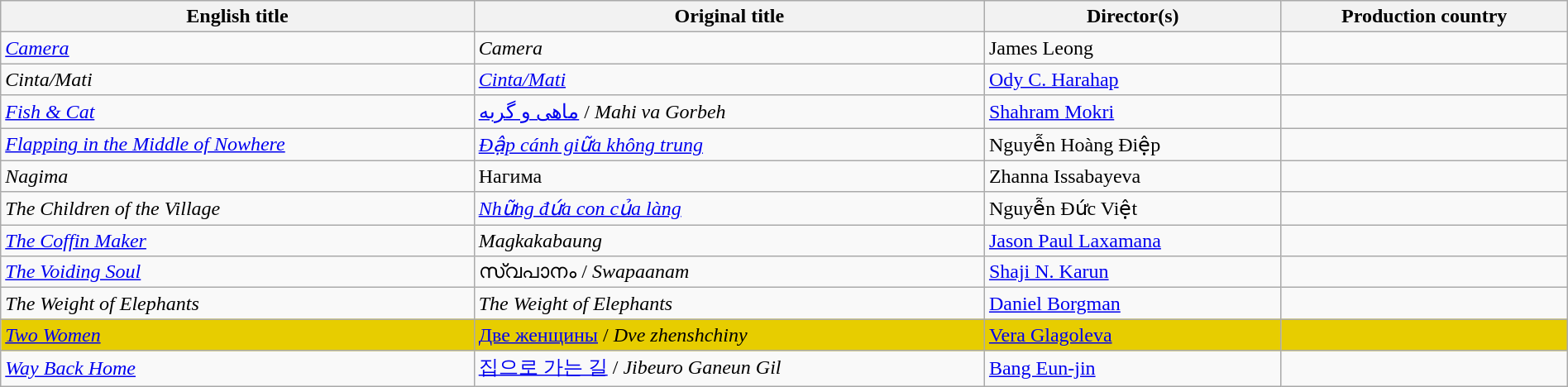<table class="sortable wikitable" style="width:100%; margin-bottom:2px" cellpadding="5">
<tr>
<th scope="col">English title</th>
<th scope="col">Original title</th>
<th scope="col">Director(s)</th>
<th scope="col">Production country</th>
</tr>
<tr>
<td><em><a href='#'>Camera</a></em> </td>
<td><em>Camera</em></td>
<td>James Leong</td>
<td> </td>
</tr>
<tr>
<td><em>Cinta/Mati</em> </td>
<td><em><a href='#'>Cinta/Mati</a></em></td>
<td><a href='#'>Ody C. Harahap</a></td>
<td></td>
</tr>
<tr>
<td><em><a href='#'>Fish & Cat</a></em></td>
<td><a href='#'>ماهی و گربه</a> / <em>Mahi va Gorbeh</em></td>
<td><a href='#'>Shahram Mokri</a></td>
<td></td>
</tr>
<tr>
<td><em><a href='#'>Flapping in the Middle of Nowhere</a></em> </td>
<td><em><a href='#'>Đập cánh giữa không trung</a></em></td>
<td>Nguyễn Hoàng Điệp</td>
<td> </td>
</tr>
<tr>
<td><em>Nagima</em></td>
<td>Нагима</td>
<td>Zhanna Issabayeva</td>
<td></td>
</tr>
<tr>
<td><em>The Children of the Village</em> </td>
<td><em><a href='#'>Những đứa con của làng</a></em></td>
<td>Nguyễn Đức Việt</td>
<td></td>
</tr>
<tr>
<td><em><a href='#'>The Coffin Maker</a></em> </td>
<td><em>Magkakabaung</em></td>
<td><a href='#'>Jason Paul Laxamana</a></td>
<td></td>
</tr>
<tr>
<td><em><a href='#'>The Voiding Soul</a></em> </td>
<td>സ്വപാനം / <em>Swapaanam</em></td>
<td><a href='#'>Shaji N. Karun</a></td>
<td></td>
</tr>
<tr>
<td><em>The Weight of Elephants</em></td>
<td><em>The Weight of Elephants</em></td>
<td><a href='#'>Daniel Borgman</a></td>
<td></td>
</tr>
<tr style="background:#E7CD00;">
<td><em><a href='#'>Two Women</a></em></td>
<td><a href='#'>Две женщины</a> / <em>Dve zhenshchiny</em></td>
<td><a href='#'>Vera Glagoleva</a></td>
<td></td>
</tr>
<tr>
<td><em><a href='#'>Way Back Home</a></em> </td>
<td><a href='#'>집으로 가는 길</a> / <em>Jibeuro Ganeun Gil</em></td>
<td><a href='#'>Bang Eun-jin</a></td>
<td></td>
</tr>
</table>
